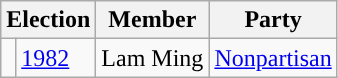<table class="wikitable">
<tr>
<th colspan="2">Election</th>
<th>Member</th>
<th>Party</th>
</tr>
<tr>
<td style="background-color: "></td>
<td><a href='#'>1982</a></td>
<td>Lam Ming</td>
<td><a href='#'>Nonpartisan</a></td>
</tr>
</table>
